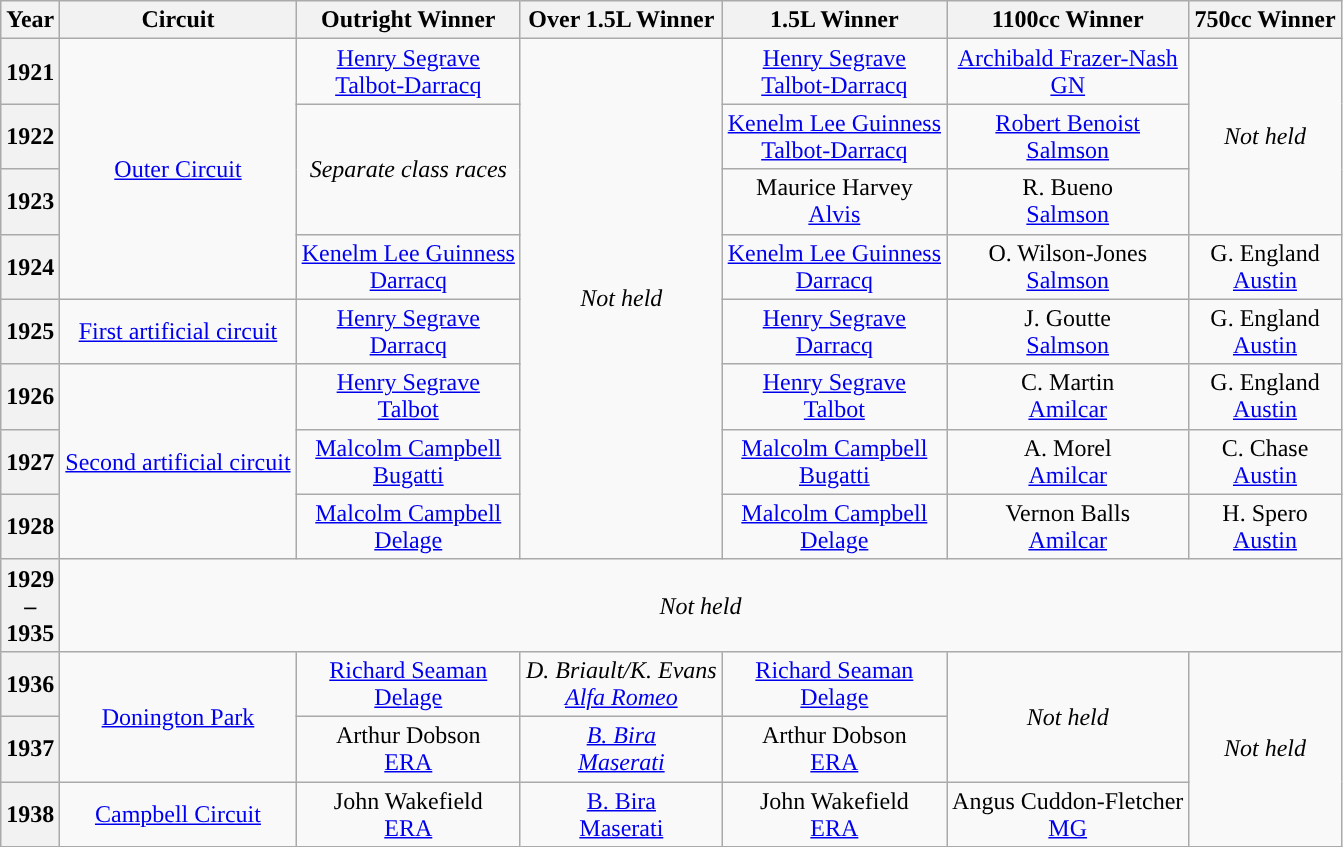<table class="wikitable" style="text-align:center;">
<tr>
<th width="*">Year</th>
<th width="*">Circuit</th>
<th width="*">Outright Winner</th>
<th width="*">Over 1.5L Winner</th>
<th width="*">1.5L Winner</th>
<th width="*">1100cc Winner</th>
<th width="*">750cc Winner</th>
</tr>
<tr>
<th>1921</th>
<td rowspan="4"><a href='#'>Outer Circuit</a></td>
<td><a href='#'>Henry Segrave</a> <br> <a href='#'>Talbot-Darracq</a></td>
<td rowspan="8"><em>Not held</em></td>
<td><a href='#'>Henry Segrave</a> <br> <a href='#'>Talbot-Darracq</a></td>
<td><a href='#'>Archibald Frazer-Nash</a> <br> <a href='#'>GN</a></td>
<td rowspan="3"><em>Not held</em></td>
</tr>
<tr>
<th>1922</th>
<td rowspan="2"><em>Separate class races</em></td>
<td><a href='#'>Kenelm Lee Guinness</a> <br> <a href='#'>Talbot-Darracq</a></td>
<td><a href='#'>Robert Benoist</a> <br> <a href='#'>Salmson</a></td>
</tr>
<tr>
<th>1923</th>
<td>Maurice Harvey <br> <a href='#'>Alvis</a></td>
<td>R. Bueno <br> <a href='#'>Salmson</a></td>
</tr>
<tr>
<th>1924</th>
<td><a href='#'>Kenelm Lee Guinness</a> <br> <a href='#'>Darracq</a></td>
<td><a href='#'>Kenelm Lee Guinness</a> <br> <a href='#'>Darracq</a></td>
<td>O. Wilson-Jones <br> <a href='#'>Salmson</a></td>
<td>G. England <br> <a href='#'>Austin</a></td>
</tr>
<tr>
<th>1925</th>
<td><a href='#'>First artificial circuit</a></td>
<td><a href='#'>Henry Segrave</a> <br> <a href='#'>Darracq</a></td>
<td><a href='#'>Henry Segrave</a> <br> <a href='#'>Darracq</a></td>
<td>J. Goutte <br> <a href='#'>Salmson</a></td>
<td>G. England <br> <a href='#'>Austin</a></td>
</tr>
<tr>
<th>1926</th>
<td rowspan="3"><a href='#'>Second artificial circuit</a></td>
<td><a href='#'>Henry Segrave</a> <br> <a href='#'>Talbot</a></td>
<td><a href='#'>Henry Segrave</a> <br> <a href='#'>Talbot</a></td>
<td>C. Martin <br> <a href='#'>Amilcar</a></td>
<td>G. England <br> <a href='#'>Austin</a></td>
</tr>
<tr>
<th>1927</th>
<td><a href='#'>Malcolm Campbell</a> <br> <a href='#'>Bugatti</a></td>
<td><a href='#'>Malcolm Campbell</a> <br> <a href='#'>Bugatti</a></td>
<td>A. Morel <br> <a href='#'>Amilcar</a></td>
<td>C. Chase <br> <a href='#'>Austin</a></td>
</tr>
<tr>
<th>1928</th>
<td><a href='#'>Malcolm Campbell</a> <br> <a href='#'>Delage</a></td>
<td><a href='#'>Malcolm Campbell</a> <br> <a href='#'>Delage</a></td>
<td>Vernon Balls <br> <a href='#'>Amilcar</a></td>
<td>H. Spero <br> <a href='#'>Austin</a></td>
</tr>
<tr>
<th>1929 <br> – <br> 1935</th>
<td colspan="6"><em>Not held</em></td>
</tr>
<tr>
<th>1936</th>
<td rowspan="2"><a href='#'>Donington Park</a></td>
<td><a href='#'>Richard Seaman</a> <br> <a href='#'>Delage</a></td>
<td><em>D. Briault/K. Evans <br> <a href='#'>Alfa Romeo</a></em></td>
<td><a href='#'>Richard Seaman</a> <br> <a href='#'>Delage</a></td>
<td rowspan="2"><em>Not held</em></td>
<td rowspan="3"><em>Not held</em></td>
</tr>
<tr>
<th>1937</th>
<td>Arthur Dobson <br> <a href='#'>ERA</a></td>
<td><em><a href='#'>B. Bira</a> <br> <a href='#'>Maserati</a></em></td>
<td>Arthur Dobson <br> <a href='#'>ERA</a></td>
</tr>
<tr>
<th>1938</th>
<td><a href='#'>Campbell Circuit</a></td>
<td>John Wakefield <br> <a href='#'>ERA</a></td>
<td><a href='#'>B. Bira</a> <br> <a href='#'>Maserati</a></td>
<td>John Wakefield <br> <a href='#'>ERA</a></td>
<td>Angus Cuddon-Fletcher <br> <a href='#'>MG</a></td>
</tr>
</table>
